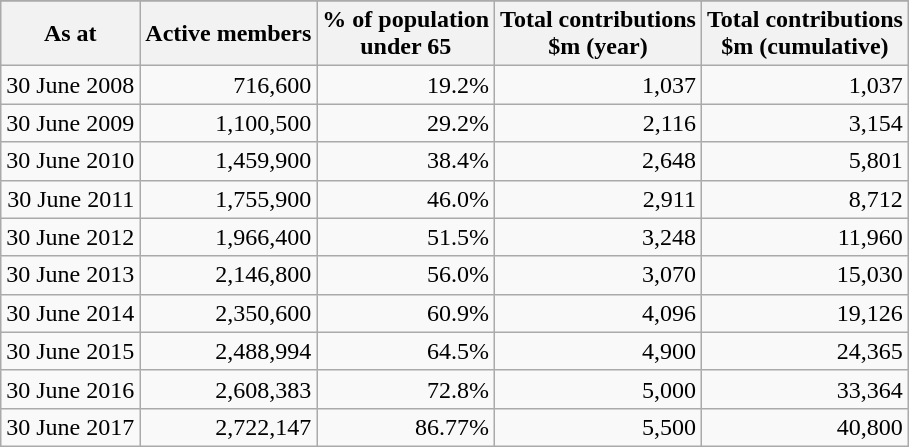<table class="wikitable" style="text-align: right;">
<tr>
</tr>
<tr>
<th>As at</th>
<th>Active members</th>
<th>% of population<br>under 65</th>
<th>Total contributions<br>$m (year)</th>
<th>Total contributions<br>$m (cumulative)</th>
</tr>
<tr>
<td>30 June 2008</td>
<td>716,600</td>
<td>19.2%</td>
<td>1,037</td>
<td>1,037</td>
</tr>
<tr>
<td>30 June 2009</td>
<td>1,100,500</td>
<td>29.2%</td>
<td>2,116</td>
<td>3,154</td>
</tr>
<tr>
<td>30 June 2010</td>
<td>1,459,900</td>
<td>38.4%</td>
<td>2,648</td>
<td>5,801</td>
</tr>
<tr>
<td>30 June 2011</td>
<td>1,755,900</td>
<td>46.0%</td>
<td>2,911</td>
<td>8,712</td>
</tr>
<tr>
<td>30 June 2012</td>
<td>1,966,400</td>
<td>51.5%</td>
<td>3,248</td>
<td>11,960</td>
</tr>
<tr>
<td>30 June 2013</td>
<td>2,146,800</td>
<td>56.0%</td>
<td>3,070</td>
<td>15,030</td>
</tr>
<tr>
<td>30 June 2014</td>
<td>2,350,600</td>
<td>60.9%</td>
<td>4,096</td>
<td>19,126</td>
</tr>
<tr>
<td>30 June 2015</td>
<td>2,488,994</td>
<td>64.5%</td>
<td>4,900</td>
<td>24,365</td>
</tr>
<tr>
<td>30 June 2016</td>
<td>2,608,383</td>
<td>72.8%</td>
<td>5,000</td>
<td>33,364</td>
</tr>
<tr>
<td>30 June 2017</td>
<td>2,722,147</td>
<td>86.77%</td>
<td>5,500</td>
<td>40,800</td>
</tr>
</table>
